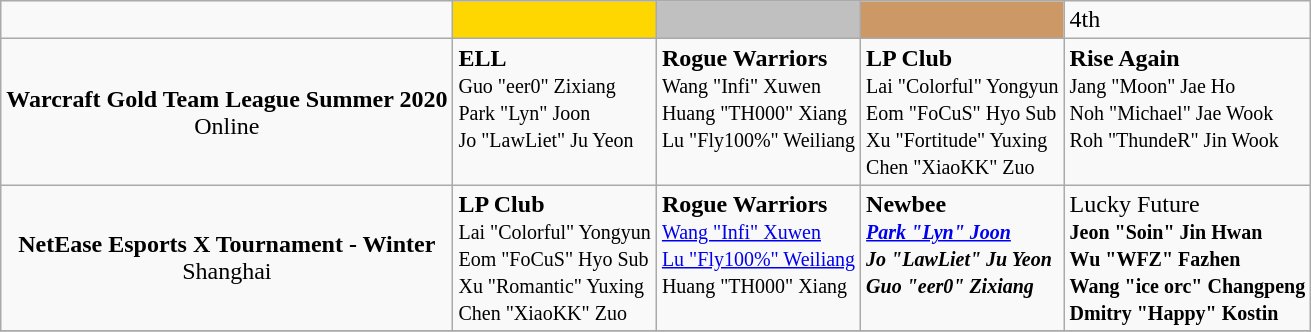<table class="wikitable" style="text-align:left">
<tr>
<td style="text-align:center"></td>
<td style="text-align:center; background:gold;"></td>
<td style="text-align:center; background:silver;"></td>
<td style="text-align:center; background:#c96;"></td>
<td>4th</td>
</tr>
<tr>
<td style="text-align:center"><strong>Warcraft Gold Team League Summer 2020</strong><br> Online</td>
<td style="vertical-align:top"><strong>ELL</strong><br><small> Guo "eer0" Zixiang<br> Park "Lyn" Joon <br> Jo "LawLiet" Ju Yeon </small></td>
<td style="vertical-align:top"> <strong>Rogue Warriors</strong><br><small> Wang "Infi" Xuwen <br> Huang "TH000" Xiang <br> Lu "Fly100%" Weiliang </small></td>
<td style="vertical-align:top"> <strong>LP Club</strong><br><small> Lai "Colorful" Yongyun <br> Eom "FoCuS" Hyo Sub<br> Xu "Fortitude" Yuxing<br> Chen "XiaoKK" Zuo<br></small></td>
<td style="vertical-align:top"> <strong>Rise Again</strong><br><small> Jang "Moon" Jae Ho<br> Noh "Michael" Jae Wook <br> Roh "ThundeR" Jin Wook </small></td>
</tr>
<tr>
<td style="text-align:center"><strong>NetEase Esports X Tournament - Winter</strong><br> Shanghai</td>
<td style="vertical-align:top"> <strong>LP Club</strong><br><small> Lai "Colorful" Yongyun<br> Eom "FoCuS" Hyo Sub <br> Xu "Romantic" Yuxing <br> Chen "XiaoKK" Zuo<br></small></td>
<td style="vertical-align:top"> <strong>Rogue Warriors</strong><br><small> <a href='#'>Wang "Infi" Xuwen</a><br> <a href='#'>Lu "Fly100%" Weiliang</a> <br> Huang "TH000" Xiang <br></small></td>
<td style="vertical-align:top"> <strong>Newbee<em><br><small> <a href='#'>Park "Lyn" Joon</a><br> Jo "LawLiet" Ju Yeon <br> Guo "eer0" Zixiang <br></small></td>
<td style="vertical-align:top"> </strong>Lucky Future<strong><br><small> Jeon "Soin" Jin Hwan<br> Wu "WFZ" Fazhen <br> Wang "ice orc" Changpeng <br> Dmitry "Happy" Kostin <br></small></td>
</tr>
<tr>
</tr>
</table>
